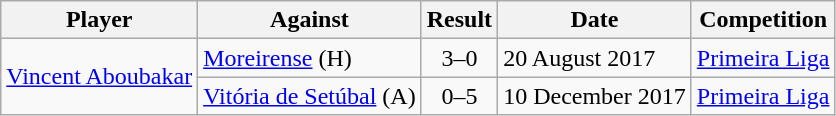<table class="wikitable sortable">
<tr>
<th>Player</th>
<th>Against</th>
<th>Result</th>
<th>Date</th>
<th>Competition</th>
</tr>
<tr>
<td rowspan=2> <a href='#'>Vincent Aboubakar</a></td>
<td><a href='#'>Moreirense</a> (H)</td>
<td align=center>3–0</td>
<td>20 August 2017</td>
<td><a href='#'>Primeira Liga</a></td>
</tr>
<tr>
<td><a href='#'>Vitória de Setúbal</a> (A)</td>
<td align=center>0–5</td>
<td>10 December 2017</td>
<td><a href='#'>Primeira Liga</a></td>
</tr>
</table>
